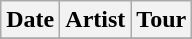<table class="wikitable">
<tr>
<th>Date</th>
<th>Artist</th>
<th>Tour</th>
</tr>
<tr>
</tr>
</table>
